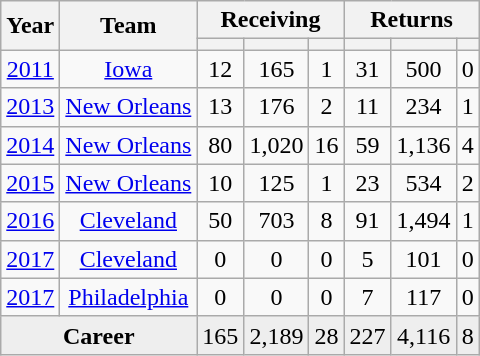<table class="wikitable sortable" style="text-align:center">
<tr>
<th rowspan=2>Year</th>
<th rowspan=2>Team</th>
<th colspan=3>Receiving</th>
<th colspan=3>Returns</th>
</tr>
<tr>
<th></th>
<th></th>
<th></th>
<th></th>
<th></th>
<th></th>
</tr>
<tr>
<td><a href='#'>2011</a></td>
<td><a href='#'>Iowa</a></td>
<td>12</td>
<td>165</td>
<td>1</td>
<td>31</td>
<td>500</td>
<td>0</td>
</tr>
<tr>
<td><a href='#'>2013</a></td>
<td><a href='#'>New Orleans</a></td>
<td>13</td>
<td>176</td>
<td>2</td>
<td>11</td>
<td>234</td>
<td>1</td>
</tr>
<tr>
<td><a href='#'>2014</a></td>
<td><a href='#'>New Orleans</a></td>
<td>80</td>
<td>1,020</td>
<td>16</td>
<td>59</td>
<td>1,136</td>
<td>4</td>
</tr>
<tr>
<td><a href='#'>2015</a></td>
<td><a href='#'>New Orleans</a></td>
<td>10</td>
<td>125</td>
<td>1</td>
<td>23</td>
<td>534</td>
<td>2</td>
</tr>
<tr>
<td><a href='#'>2016</a></td>
<td><a href='#'>Cleveland</a></td>
<td>50</td>
<td>703</td>
<td>8</td>
<td>91</td>
<td>1,494</td>
<td>1</td>
</tr>
<tr>
<td><a href='#'>2017</a></td>
<td><a href='#'>Cleveland</a></td>
<td>0</td>
<td>0</td>
<td>0</td>
<td>5</td>
<td>101</td>
<td>0</td>
</tr>
<tr>
<td><a href='#'>2017</a></td>
<td><a href='#'>Philadelphia</a></td>
<td>0</td>
<td>0</td>
<td>0</td>
<td>7</td>
<td>117</td>
<td>0</td>
</tr>
<tr class="sortbottom" style="background:#eee;">
<td colspan=2><strong>Career</strong></td>
<td>165</td>
<td>2,189</td>
<td>28</td>
<td>227</td>
<td>4,116</td>
<td>8</td>
</tr>
</table>
